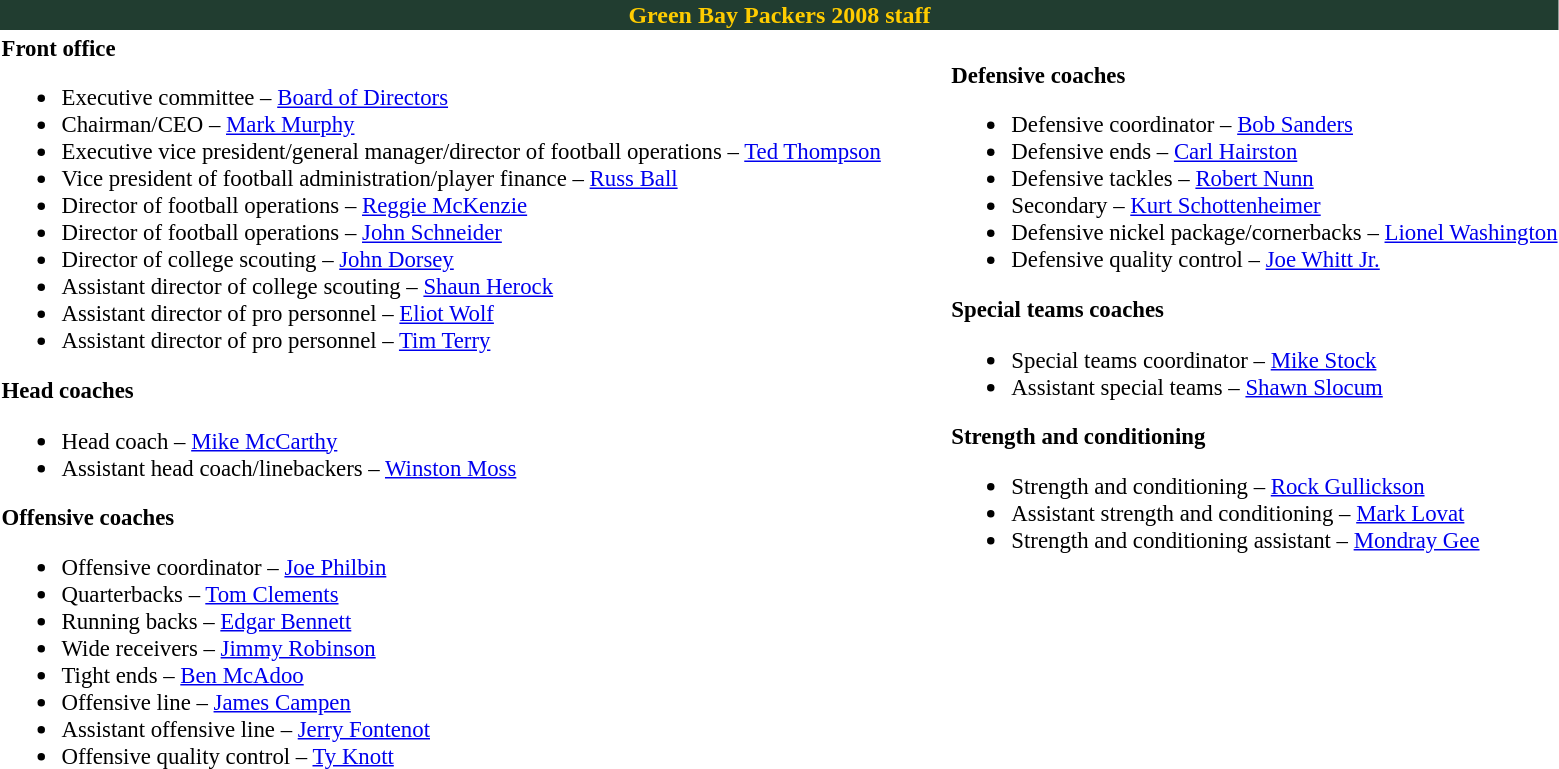<table class="toccolours" style="text-align: left;">
<tr>
<th colspan="7" style="background:#213d30; color:#fc0; text-align:center;">Green Bay Packers 2008 staff</th>
</tr>
<tr>
<td style="font-size:95%; vertical-align:top;"><strong>Front office</strong><br><ul><li>Executive committee – <a href='#'>Board of Directors</a></li><li>Chairman/CEO – <a href='#'>Mark Murphy</a></li><li>Executive vice president/general manager/director of football operations – <a href='#'>Ted Thompson</a></li><li>Vice president of football administration/player finance – <a href='#'>Russ Ball</a></li><li>Director of football operations – <a href='#'>Reggie McKenzie</a></li><li>Director of football operations – <a href='#'>John Schneider</a></li><li>Director of college scouting – <a href='#'>John Dorsey</a></li><li>Assistant director of college scouting – <a href='#'>Shaun Herock</a></li><li>Assistant director of pro personnel – <a href='#'>Eliot Wolf</a></li><li>Assistant director of pro personnel – <a href='#'>Tim Terry</a></li></ul><strong>Head coaches</strong><ul><li>Head coach – <a href='#'>Mike McCarthy</a></li><li>Assistant head coach/linebackers – <a href='#'>Winston Moss</a></li></ul><strong>Offensive coaches</strong><ul><li>Offensive coordinator – <a href='#'>Joe Philbin</a></li><li>Quarterbacks – <a href='#'>Tom Clements</a></li><li>Running backs – <a href='#'>Edgar Bennett</a></li><li>Wide receivers – <a href='#'>Jimmy Robinson</a></li><li>Tight ends – <a href='#'>Ben McAdoo</a></li><li>Offensive line – <a href='#'>James Campen</a></li><li>Assistant offensive line – <a href='#'>Jerry Fontenot</a></li><li>Offensive quality control – <a href='#'>Ty Knott</a></li></ul></td>
<td width="35"> </td>
<td valign="top"></td>
<td style="font-size:95%; vertical-align:top;"><br><strong>Defensive coaches</strong><ul><li>Defensive coordinator – <a href='#'>Bob Sanders</a></li><li>Defensive ends – <a href='#'>Carl Hairston</a></li><li>Defensive tackles – <a href='#'>Robert Nunn</a></li><li>Secondary – <a href='#'>Kurt Schottenheimer</a></li><li>Defensive nickel package/cornerbacks – <a href='#'>Lionel Washington</a></li><li>Defensive quality control – <a href='#'>Joe Whitt Jr.</a></li></ul><strong>Special teams coaches</strong><ul><li>Special teams coordinator – <a href='#'>Mike Stock</a></li><li>Assistant special teams – <a href='#'>Shawn Slocum</a></li></ul><strong>Strength and conditioning</strong><ul><li>Strength and conditioning – <a href='#'>Rock Gullickson</a></li><li>Assistant strength and conditioning – <a href='#'>Mark Lovat</a></li><li>Strength and conditioning assistant – <a href='#'>Mondray Gee</a></li></ul></td>
</tr>
</table>
